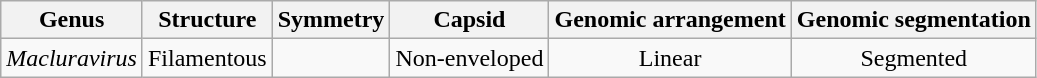<table class="wikitable sortable" style="text-align:center">
<tr>
<th>Genus</th>
<th>Structure</th>
<th>Symmetry</th>
<th>Capsid</th>
<th>Genomic arrangement</th>
<th>Genomic segmentation</th>
</tr>
<tr>
<td><em>Macluravirus</em></td>
<td>Filamentous</td>
<td></td>
<td>Non-enveloped</td>
<td>Linear</td>
<td>Segmented</td>
</tr>
</table>
